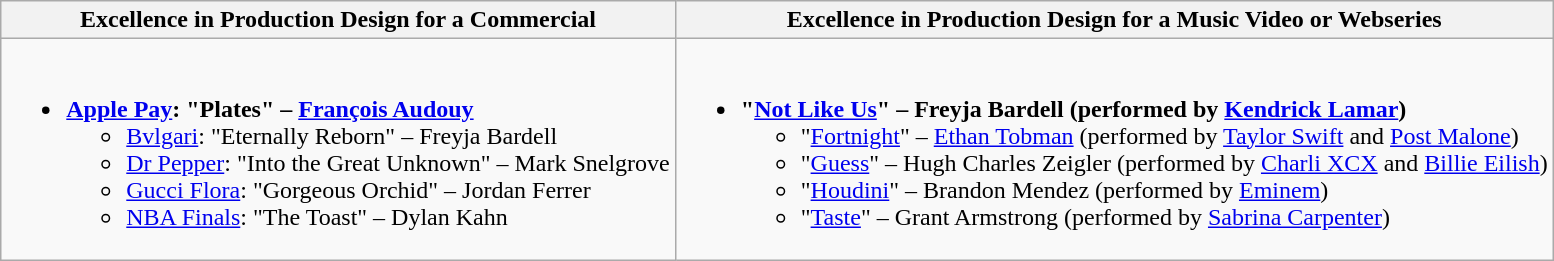<table class=wikitable style="width=100%">
<tr>
<th style="width=50%">Excellence in Production Design for a Commercial</th>
<th style="width=50%">Excellence in Production Design for a Music Video or Webseries</th>
</tr>
<tr>
<td valign="top"><br><ul><li><strong><a href='#'>Apple Pay</a>: "Plates" – <a href='#'>François Audouy</a></strong><ul><li><a href='#'>Bvlgari</a>: "Eternally Reborn" – Freyja Bardell</li><li><a href='#'>Dr Pepper</a>: "Into the Great Unknown" – Mark Snelgrove</li><li><a href='#'>Gucci Flora</a>: "Gorgeous Orchid" – Jordan Ferrer</li><li><a href='#'>NBA Finals</a>: "The Toast" – Dylan Kahn</li></ul></li></ul></td>
<td valign="top"><br><ul><li><strong>"<a href='#'>Not Like Us</a>" – Freyja Bardell (performed by <a href='#'>Kendrick Lamar</a>)</strong><ul><li>"<a href='#'>Fortnight</a>" – <a href='#'>Ethan Tobman</a> (performed by <a href='#'>Taylor Swift</a> and <a href='#'>Post Malone</a>)</li><li>"<a href='#'>Guess</a>" – Hugh Charles Zeigler (performed by <a href='#'>Charli XCX</a> and <a href='#'>Billie Eilish</a>)</li><li>"<a href='#'>Houdini</a>" – Brandon Mendez (performed by <a href='#'>Eminem</a>)</li><li>"<a href='#'>Taste</a>" – Grant Armstrong (performed by <a href='#'>Sabrina Carpenter</a>)</li></ul></li></ul></td>
</tr>
</table>
